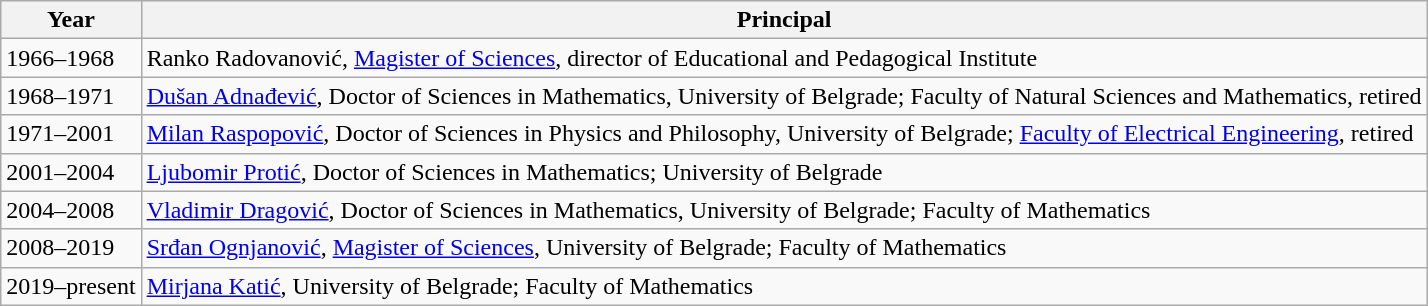<table class="wikitable">
<tr>
<th>Year</th>
<th>Principal</th>
</tr>
<tr>
<td>1966–1968</td>
<td>Ranko Radovanović, <a href='#'>Magister of Sciences</a>, director of Educational and Pedagogical Institute</td>
</tr>
<tr>
<td>1968–1971</td>
<td><a href='#'>Dušan Adnađević</a>, Doctor of Sciences in Mathematics, University of Belgrade; Faculty of Natural Sciences and Mathematics, retired</td>
</tr>
<tr>
<td>1971–2001</td>
<td><a href='#'>Milan Raspopović</a>, Doctor of Sciences in Physics and Philosophy, University of Belgrade; <a href='#'>Faculty of Electrical Engineering</a>, retired</td>
</tr>
<tr>
<td>2001–2004</td>
<td><a href='#'>Ljubomir Protić</a>, Doctor of Sciences in Mathematics; University of Belgrade</td>
</tr>
<tr>
<td>2004–2008</td>
<td><a href='#'>Vladimir Dragović</a>, Doctor of Sciences in Mathematics, University of Belgrade; Faculty of Mathematics</td>
</tr>
<tr>
<td>2008–2019</td>
<td><a href='#'>Srđan Ognjanović</a>, <a href='#'>Magister of Sciences</a>, University of Belgrade; Faculty of Mathematics</td>
</tr>
<tr>
<td>2019–present</td>
<td><a href='#'>Mirjana Katić</a>, University of Belgrade; Faculty of Mathematics</td>
</tr>
</table>
